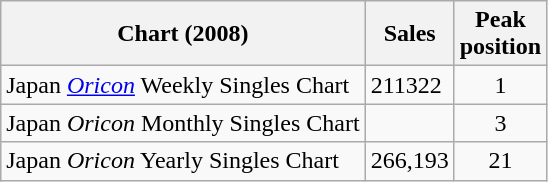<table class="wikitable sortable">
<tr>
<th>Chart (2008)</th>
<th>Sales</th>
<th>Peak<br>position</th>
</tr>
<tr>
<td>Japan <em><a href='#'>Oricon</a></em> Weekly Singles Chart</td>
<td>211322</td>
<td align="center">1</td>
</tr>
<tr>
<td>Japan <em>Oricon</em> Monthly Singles Chart</td>
<td></td>
<td align="center">3</td>
</tr>
<tr>
<td>Japan <em>Oricon</em> Yearly Singles Chart</td>
<td>266,193</td>
<td align="center">21</td>
</tr>
</table>
